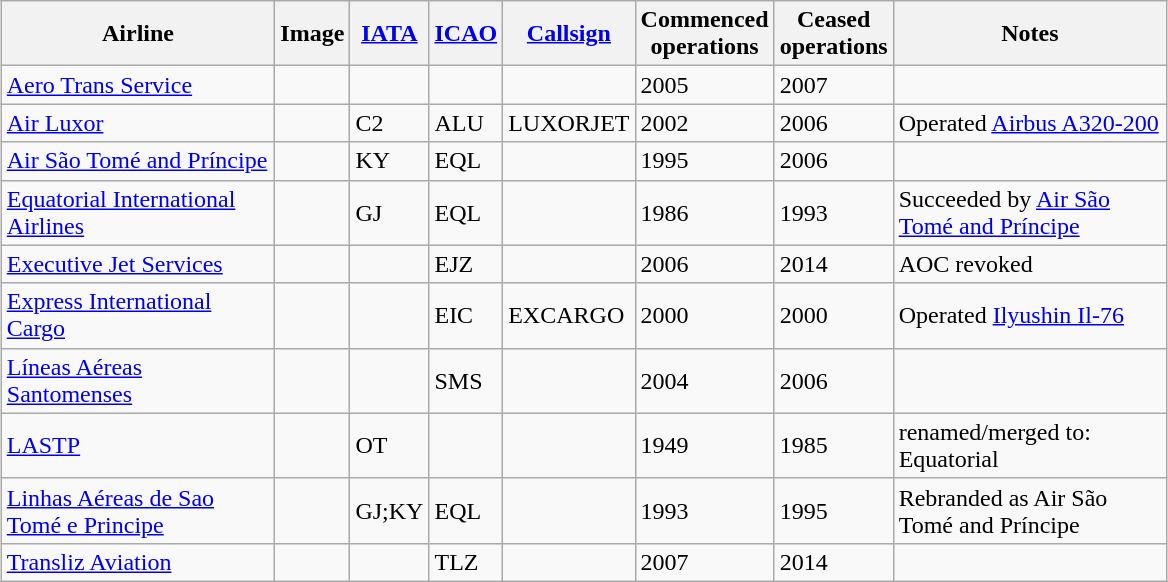<table class="wikitable sortable" style="border-collapse:collapse; margin:auto;" border="1" cellpadding="3">
<tr valign="middle">
<th style="width:175px;">Airline</th>
<th>Image</th>
<th><a href='#'>IATA</a></th>
<th><a href='#'>ICAO</a></th>
<th><a href='#'>Callsign</a></th>
<th>Commenced<br>operations</th>
<th>Ceased<br>operations</th>
<th style="width:175px;">Notes</th>
</tr>
<tr>
<td><a href='#'>Aero Trans Service</a></td>
<td></td>
<td></td>
<td></td>
<td></td>
<td>2005</td>
<td>2007</td>
<td></td>
</tr>
<tr>
<td><a href='#'>Air Luxor</a></td>
<td></td>
<td>C2</td>
<td>ALU</td>
<td>LUXORJET</td>
<td>2002</td>
<td>2006</td>
<td>Operated <a href='#'>Airbus A320-200</a></td>
</tr>
<tr>
<td><a href='#'>Air São Tomé and Príncipe</a></td>
<td></td>
<td>KY</td>
<td>EQL</td>
<td></td>
<td>1995</td>
<td>2006</td>
<td></td>
</tr>
<tr>
<td><a href='#'>Equatorial International Airlines</a></td>
<td></td>
<td>GJ</td>
<td>EQL</td>
<td></td>
<td>1986</td>
<td>1993</td>
<td>Succeeded by <a href='#'>Air São Tomé and Príncipe</a></td>
</tr>
<tr>
<td><a href='#'>Executive Jet Services</a></td>
<td></td>
<td></td>
<td>EJZ</td>
<td></td>
<td>2006</td>
<td>2014</td>
<td>AOC revoked</td>
</tr>
<tr>
<td><a href='#'>Express International Cargo</a></td>
<td></td>
<td></td>
<td>EIC</td>
<td>EXCARGO</td>
<td>2000</td>
<td>2000</td>
<td>Operated <a href='#'>Ilyushin Il-76</a></td>
</tr>
<tr>
<td><a href='#'>Líneas Aéreas Santomenses</a></td>
<td></td>
<td></td>
<td>SMS</td>
<td></td>
<td>2004</td>
<td>2006</td>
<td></td>
</tr>
<tr>
<td><a href='#'>LASTP</a></td>
<td></td>
<td>OT</td>
<td></td>
<td></td>
<td>1949</td>
<td>1985</td>
<td>renamed/merged to: Equatorial</td>
</tr>
<tr>
<td><a href='#'>Linhas Aéreas de Sao Tomé e Principe</a></td>
<td></td>
<td>GJ;KY</td>
<td>EQL</td>
<td></td>
<td>1993</td>
<td>1995</td>
<td>Rebranded as Air São Tomé and Príncipe</td>
</tr>
<tr>
<td><a href='#'>Transliz Aviation</a></td>
<td></td>
<td></td>
<td>TLZ</td>
<td></td>
<td>2007</td>
<td>2014</td>
<td></td>
</tr>
</table>
